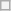<table class="wikitable sortable" style="font-size: 85%;">
<tr>
<th colspan=9></th>
</tr>
</table>
